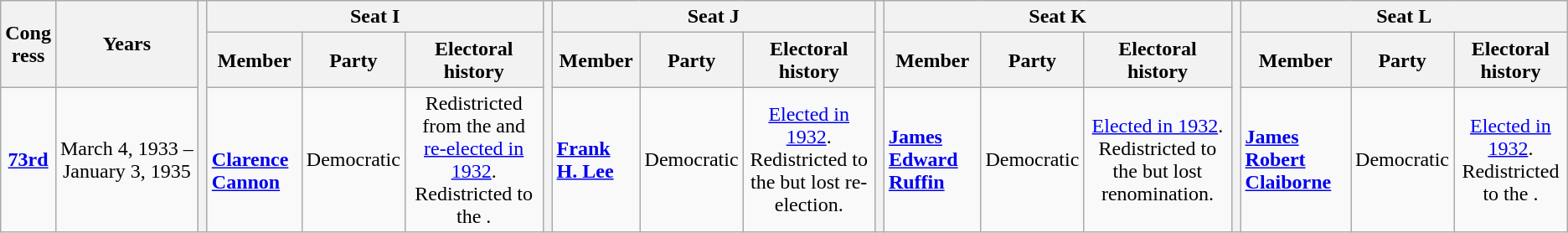<table class=wikitable style="text-align:center">
<tr>
<th rowspan=2>Cong<br>ress</th>
<th rowspan=2>Years</th>
<th rowspan=99></th>
<th colspan=3>Seat I</th>
<th rowspan=99></th>
<th colspan=3>Seat J</th>
<th rowspan=99></th>
<th colspan=3>Seat K</th>
<th rowspan=99></th>
<th colspan=3>Seat L</th>
</tr>
<tr>
<th>Member</th>
<th>Party</th>
<th>Electoral history</th>
<th>Member</th>
<th>Party</th>
<th>Electoral history</th>
<th>Member</th>
<th>Party</th>
<th>Electoral history</th>
<th>Member</th>
<th>Party</th>
<th>Electoral history</th>
</tr>
<tr>
<td><strong><a href='#'>73rd</a></strong></td>
<td nowrap>March 4, 1933 –<br>January 3, 1935</td>
<td align=left><br><strong><a href='#'>Clarence Cannon</a></strong><br></td>
<td>Democratic</td>
<td>Redistricted from the  and <a href='#'>re-elected in 1932</a>.<br>Redistricted to the .</td>
<td align=left><strong><a href='#'>Frank H. Lee</a></strong><br></td>
<td>Democratic</td>
<td><a href='#'>Elected in 1932</a>.<br>Redistricted to the  but lost re-election.</td>
<td align=left><strong><a href='#'>James Edward Ruffin</a></strong><br></td>
<td>Democratic</td>
<td><a href='#'>Elected in 1932</a>.<br>Redistricted to the  but lost renomination.</td>
<td align=left><strong><a href='#'>James Robert Claiborne</a></strong><br></td>
<td>Democratic</td>
<td><a href='#'>Elected in 1932</a>.<br>Redistricted to the .</td>
</tr>
</table>
